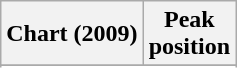<table class="wikitable sortable plainrowheaders">
<tr>
<th scope="col">Chart (2009)</th>
<th scope="col">Peak<br>position</th>
</tr>
<tr>
</tr>
<tr>
</tr>
<tr>
</tr>
<tr>
</tr>
</table>
